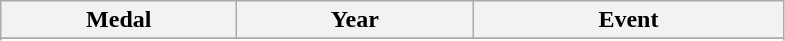<table class="wikitable">
<tr>
<th width=150>Medal</th>
<th width=150>Year</th>
<th width=200>Event</th>
</tr>
<tr>
</tr>
<tr>
</tr>
</table>
